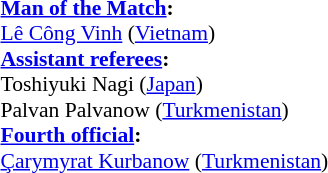<table width=50% style="font-size:90%;">
<tr>
<td><br><strong><a href='#'>Man of the Match</a>:</strong>	
<br><a href='#'>Lê Công Vinh</a> (<a href='#'>Vietnam</a>)<br><strong><a href='#'>Assistant referees</a>:</strong>
<br>Toshiyuki Nagi (<a href='#'>Japan</a>)
<br>Palvan Palvanow (<a href='#'>Turkmenistan</a>)
<br><strong><a href='#'>Fourth official</a>:</strong>
<br><a href='#'>Çarymyrat Kurbanow</a> (<a href='#'>Turkmenistan</a>)</td>
</tr>
</table>
